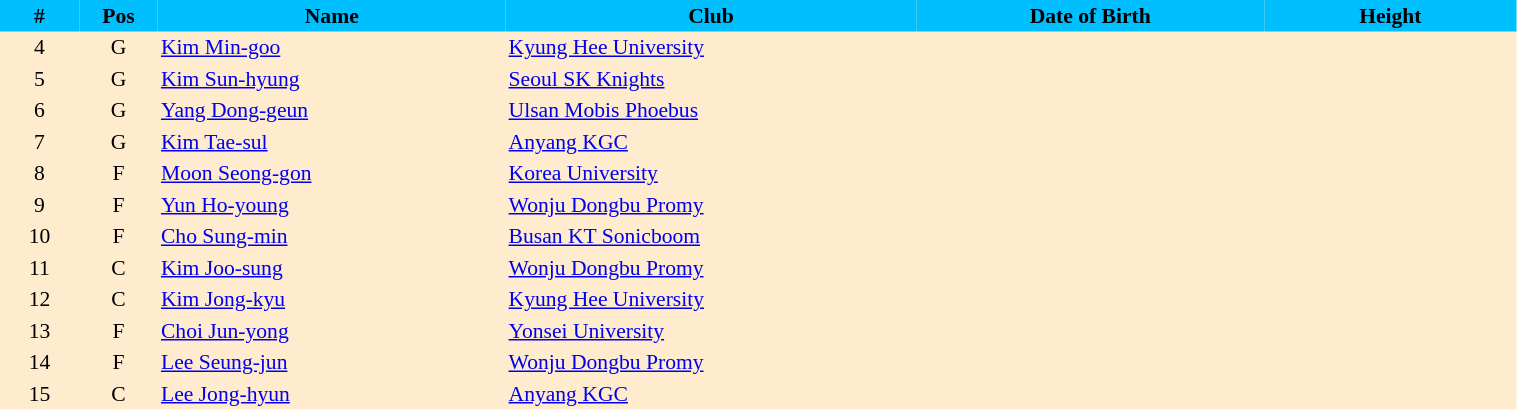<table border=0 cellpadding=2 cellspacing=0  |- bgcolor=#FFECCE style="text-align:center; font-size:90%;" width=80%>
<tr bgcolor=#00BFFF>
<th width=5%>#</th>
<th width=5%>Pos</th>
<th width=22%>Name</th>
<th width=26%>Club</th>
<th width=22%>Date of Birth</th>
<th width=16%>Height</th>
</tr>
<tr>
<td>4</td>
<td>G</td>
<td align=left><a href='#'>Kim Min-goo</a></td>
<td align=left> <a href='#'>Kyung Hee University</a></td>
<td align=left></td>
<td></td>
</tr>
<tr>
<td>5</td>
<td>G</td>
<td align=left><a href='#'>Kim Sun-hyung</a></td>
<td align=left> <a href='#'>Seoul SK Knights</a></td>
<td align=left></td>
<td></td>
</tr>
<tr>
<td>6</td>
<td>G</td>
<td align=left><a href='#'>Yang Dong-geun</a></td>
<td align=left> <a href='#'>Ulsan Mobis Phoebus</a></td>
<td align=left></td>
<td></td>
</tr>
<tr>
<td>7</td>
<td>G</td>
<td align=left><a href='#'>Kim Tae-sul</a></td>
<td align=left> <a href='#'>Anyang KGC</a></td>
<td align=left></td>
<td></td>
</tr>
<tr>
<td>8</td>
<td>F</td>
<td align=left><a href='#'>Moon Seong-gon</a></td>
<td align=left> <a href='#'>Korea University</a></td>
<td align=left></td>
<td></td>
</tr>
<tr>
<td>9</td>
<td>F</td>
<td align=left><a href='#'>Yun Ho-young</a></td>
<td align=left> <a href='#'>Wonju Dongbu Promy</a></td>
<td align=left></td>
<td></td>
</tr>
<tr>
<td>10</td>
<td>F</td>
<td align=left><a href='#'>Cho Sung-min</a></td>
<td align=left> <a href='#'>Busan KT Sonicboom</a></td>
<td align=left></td>
<td></td>
</tr>
<tr>
<td>11</td>
<td>C</td>
<td align=left><a href='#'>Kim Joo-sung</a></td>
<td align=left> <a href='#'>Wonju Dongbu Promy</a></td>
<td align=left></td>
<td></td>
</tr>
<tr>
<td>12</td>
<td>C</td>
<td align=left><a href='#'>Kim Jong-kyu</a></td>
<td align=left> <a href='#'>Kyung Hee University</a></td>
<td align=left></td>
<td></td>
</tr>
<tr>
<td>13</td>
<td>F</td>
<td align=left><a href='#'>Choi Jun-yong</a></td>
<td align=left> <a href='#'>Yonsei University</a></td>
<td align=left></td>
<td></td>
</tr>
<tr>
<td>14</td>
<td>F</td>
<td align=left><a href='#'>Lee Seung-jun</a></td>
<td align=left> <a href='#'>Wonju Dongbu Promy</a></td>
<td align=left></td>
<td></td>
</tr>
<tr>
<td>15</td>
<td>C</td>
<td align=left><a href='#'>Lee Jong-hyun</a></td>
<td align=left> <a href='#'>Anyang KGC</a></td>
<td align=left></td>
<td></td>
</tr>
</table>
